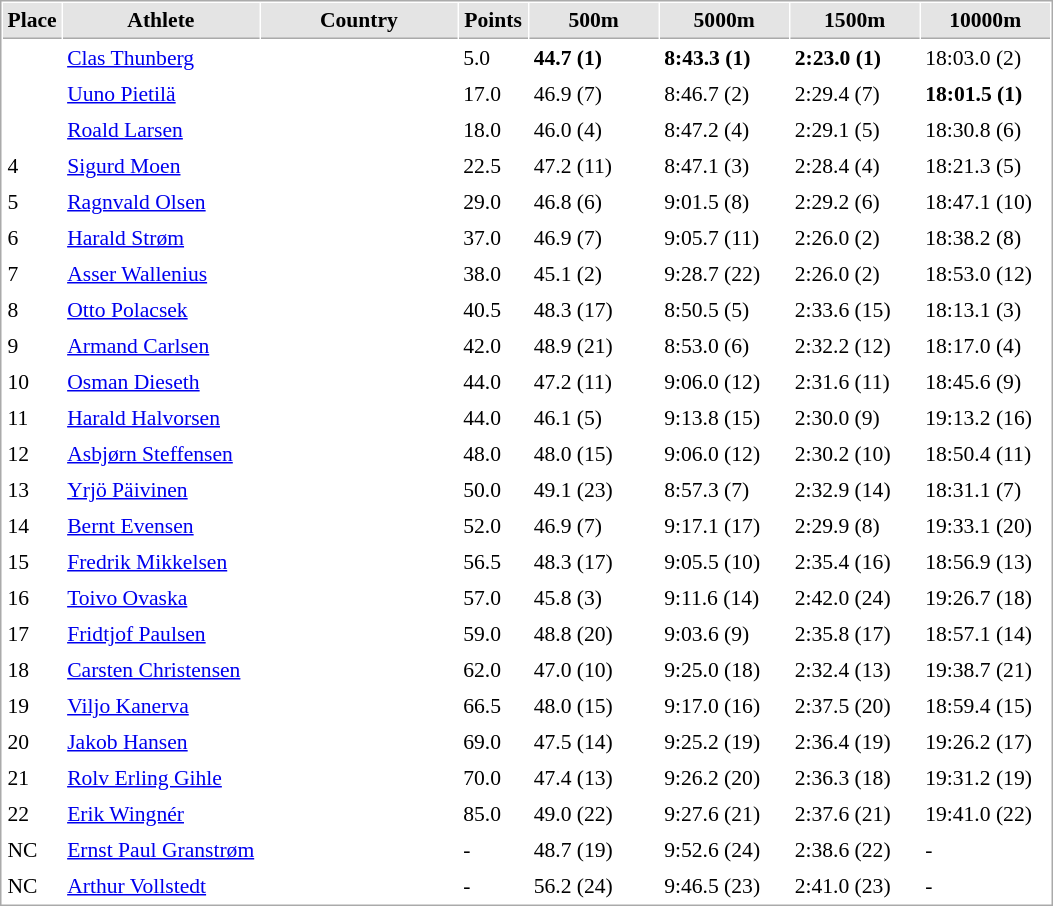<table cellspacing="1" cellpadding="3" style="border:1px solid #AAAAAA;font-size:90%">
<tr bgcolor="#E4E4E4">
<th style="border-bottom:1px solid #AAAAAA" width=15>Place</th>
<th style="border-bottom:1px solid #AAAAAA" width=125>Athlete</th>
<th style="border-bottom:1px solid #AAAAAA" width=125>Country</th>
<th style="border-bottom:1px solid #AAAAAA" width=40>Points</th>
<th style="border-bottom:1px solid #AAAAAA" width=80>500m</th>
<th style="border-bottom:1px solid #AAAAAA" width=80>5000m</th>
<th style="border-bottom:1px solid #AAAAAA" width=80>1500m</th>
<th style="border-bottom:1px solid #AAAAAA" width=80>10000m</th>
</tr>
<tr>
<td></td>
<td><a href='#'>Clas Thunberg</a></td>
<td></td>
<td>5.0</td>
<td><strong>44.7 (1)</strong></td>
<td><strong>8:43.3 (1)</strong></td>
<td><strong>2:23.0 (1)</strong></td>
<td>18:03.0 (2)</td>
</tr>
<tr>
<td></td>
<td><a href='#'>Uuno Pietilä</a></td>
<td></td>
<td>17.0</td>
<td>46.9 (7)</td>
<td>8:46.7 (2)</td>
<td>2:29.4 (7)</td>
<td><strong>18:01.5 (1)</strong></td>
</tr>
<tr>
<td></td>
<td><a href='#'>Roald Larsen</a></td>
<td></td>
<td>18.0</td>
<td>46.0 (4)</td>
<td>8:47.2 (4)</td>
<td>2:29.1 (5)</td>
<td>18:30.8 (6)</td>
</tr>
<tr>
<td>4</td>
<td><a href='#'>Sigurd Moen</a></td>
<td></td>
<td>22.5</td>
<td>47.2 (11)</td>
<td>8:47.1 (3)</td>
<td>2:28.4 (4)</td>
<td>18:21.3 (5)</td>
</tr>
<tr>
<td>5</td>
<td><a href='#'>Ragnvald Olsen</a></td>
<td></td>
<td>29.0</td>
<td>46.8 (6)</td>
<td>9:01.5 (8)</td>
<td>2:29.2 (6)</td>
<td>18:47.1 (10)</td>
</tr>
<tr>
<td>6</td>
<td><a href='#'>Harald Strøm</a></td>
<td></td>
<td>37.0</td>
<td>46.9 (7)</td>
<td>9:05.7 (11)</td>
<td>2:26.0 (2)</td>
<td>18:38.2 (8)</td>
</tr>
<tr>
<td>7</td>
<td><a href='#'>Asser Wallenius</a></td>
<td></td>
<td>38.0</td>
<td>45.1 (2)</td>
<td>9:28.7 (22)</td>
<td>2:26.0 (2)</td>
<td>18:53.0 (12)</td>
</tr>
<tr>
<td>8</td>
<td><a href='#'>Otto Polacsek</a></td>
<td></td>
<td>40.5</td>
<td>48.3 (17)</td>
<td>8:50.5 (5)</td>
<td>2:33.6 (15)</td>
<td>18:13.1 (3)</td>
</tr>
<tr>
<td>9</td>
<td><a href='#'>Armand Carlsen</a></td>
<td></td>
<td>42.0</td>
<td>48.9 (21)</td>
<td>8:53.0 (6)</td>
<td>2:32.2 (12)</td>
<td>18:17.0 (4)</td>
</tr>
<tr>
<td>10</td>
<td><a href='#'>Osman Dieseth</a></td>
<td></td>
<td>44.0</td>
<td>47.2 (11)</td>
<td>9:06.0 (12)</td>
<td>2:31.6 (11)</td>
<td>18:45.6 (9)</td>
</tr>
<tr>
<td>11</td>
<td><a href='#'>Harald Halvorsen</a></td>
<td></td>
<td>44.0</td>
<td>46.1 (5)</td>
<td>9:13.8 (15)</td>
<td>2:30.0 (9)</td>
<td>19:13.2 (16)</td>
</tr>
<tr>
<td>12</td>
<td><a href='#'>Asbjørn Steffensen</a></td>
<td></td>
<td>48.0</td>
<td>48.0 (15)</td>
<td>9:06.0 (12)</td>
<td>2:30.2 (10)</td>
<td>18:50.4 (11)</td>
</tr>
<tr>
<td>13</td>
<td><a href='#'>Yrjö Päivinen</a></td>
<td></td>
<td>50.0</td>
<td>49.1 (23)</td>
<td>8:57.3 (7)</td>
<td>2:32.9 (14)</td>
<td>18:31.1 (7)</td>
</tr>
<tr>
<td>14</td>
<td><a href='#'>Bernt Evensen</a></td>
<td></td>
<td>52.0</td>
<td>46.9 (7)</td>
<td>9:17.1 (17)</td>
<td>2:29.9 (8)</td>
<td>19:33.1 (20)</td>
</tr>
<tr>
<td>15</td>
<td><a href='#'>Fredrik Mikkelsen</a></td>
<td></td>
<td>56.5</td>
<td>48.3 (17)</td>
<td>9:05.5 (10)</td>
<td>2:35.4 (16)</td>
<td>18:56.9 (13)</td>
</tr>
<tr>
<td>16</td>
<td><a href='#'>Toivo Ovaska</a></td>
<td></td>
<td>57.0</td>
<td>45.8 (3)</td>
<td>9:11.6 (14)</td>
<td>2:42.0 (24)</td>
<td>19:26.7 (18)</td>
</tr>
<tr>
<td>17</td>
<td><a href='#'>Fridtjof Paulsen</a></td>
<td></td>
<td>59.0</td>
<td>48.8 (20)</td>
<td>9:03.6 (9)</td>
<td>2:35.8 (17)</td>
<td>18:57.1 (14)</td>
</tr>
<tr>
<td>18</td>
<td><a href='#'>Carsten Christensen</a></td>
<td></td>
<td>62.0</td>
<td>47.0 (10)</td>
<td>9:25.0 (18)</td>
<td>2:32.4 (13)</td>
<td>19:38.7 (21)</td>
</tr>
<tr>
<td>19</td>
<td><a href='#'>Viljo Kanerva</a></td>
<td></td>
<td>66.5</td>
<td>48.0 (15)</td>
<td>9:17.0 (16)</td>
<td>2:37.5 (20)</td>
<td>18:59.4 (15)</td>
</tr>
<tr>
<td>20</td>
<td><a href='#'>Jakob Hansen</a></td>
<td></td>
<td>69.0</td>
<td>47.5 (14)</td>
<td>9:25.2 (19)</td>
<td>2:36.4 (19)</td>
<td>19:26.2 (17)</td>
</tr>
<tr>
<td>21</td>
<td><a href='#'>Rolv Erling Gihle</a></td>
<td></td>
<td>70.0</td>
<td>47.4 (13)</td>
<td>9:26.2 (20)</td>
<td>2:36.3 (18)</td>
<td>19:31.2 (19)</td>
</tr>
<tr>
<td>22</td>
<td><a href='#'>Erik Wingnér</a></td>
<td></td>
<td>85.0</td>
<td>49.0 (22)</td>
<td>9:27.6 (21)</td>
<td>2:37.6 (21)</td>
<td>19:41.0 (22)</td>
</tr>
<tr>
<td>NC</td>
<td><a href='#'>Ernst Paul Granstrøm</a></td>
<td></td>
<td>-</td>
<td>48.7 (19)</td>
<td>9:52.6 (24)</td>
<td>2:38.6 (22)</td>
<td>-</td>
</tr>
<tr>
<td>NC</td>
<td><a href='#'>Arthur Vollstedt</a></td>
<td></td>
<td>-</td>
<td>56.2 (24)</td>
<td>9:46.5 (23)</td>
<td>2:41.0 (23)</td>
<td>-</td>
</tr>
</table>
